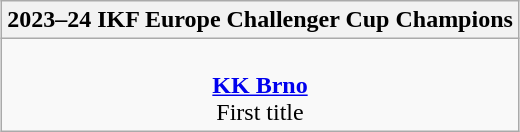<table class=wikitable style="text-align:center; margin:auto">
<tr>
<th>2023–24 IKF Europe Challenger Cup Champions</th>
</tr>
<tr>
<td> <br><strong><a href='#'>KK Brno</a></strong><br>First title</td>
</tr>
</table>
